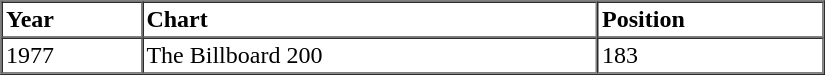<table border=1 cellspacing=0 cellpadding=2 width="550px">
<tr>
<th align="left">Year</th>
<th align="left">Chart</th>
<th align="left">Position</th>
</tr>
<tr>
<td align="left">1977</td>
<td align="left">The Billboard 200</td>
<td align="left">183</td>
</tr>
<tr>
</tr>
</table>
